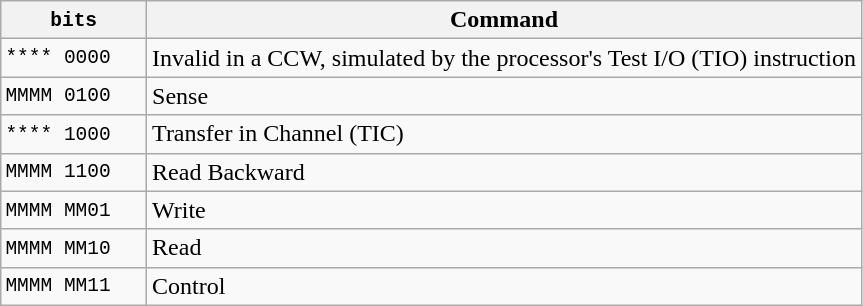<table class="wikitable collapsible">
<tr>
<th style="font-family:monospace; width:7em">bits</th>
<th>Command</th>
</tr>
<tr>
<td style="font-family:monospace">**** 0000</td>
<td>Invalid in a CCW, simulated by the processor's Test I/O (TIO) instruction</td>
</tr>
<tr>
<td style="font-family:monospace">MMMM 0100</td>
<td>Sense</td>
</tr>
<tr>
<td style="font-family:monospace">**** 1000</td>
<td>Transfer in Channel (TIC)</td>
</tr>
<tr>
<td style="font-family:monospace">MMMM 1100</td>
<td>Read Backward</td>
</tr>
<tr>
<td style="font-family:monospace">MMMM MM01</td>
<td>Write</td>
</tr>
<tr>
<td style="font-family:monospace">MMMM MM10</td>
<td>Read</td>
</tr>
<tr>
<td style="font-family:monospace">MMMM MM11</td>
<td>Control</td>
</tr>
</table>
